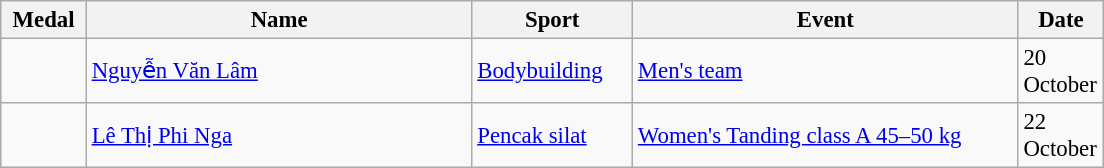<table class="wikitable sortable" style="font-size:95%">
<tr>
<th width="50">Medal</th>
<th width="250">Name</th>
<th width="100">Sport</th>
<th width="250">Event</th>
<th width="50">Date</th>
</tr>
<tr>
<td></td>
<td><a href='#'>Nguyễn Văn Lâm</a></td>
<td><a href='#'>Bodybuilding</a></td>
<td><a href='#'>Men's team</a></td>
<td>20 October</td>
</tr>
<tr>
<td></td>
<td><a href='#'>Lê Thị Phi Nga</a></td>
<td><a href='#'>Pencak silat</a></td>
<td><a href='#'>Women's Tanding class A 45–50 kg</a></td>
<td>22 October</td>
</tr>
</table>
